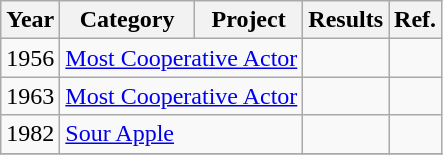<table class="wikitable sortable">
<tr>
<th>Year</th>
<th>Category</th>
<th>Project</th>
<th>Results</th>
<th>Ref.</th>
</tr>
<tr>
<td>1956</td>
<td colspan=2><a href='#'>Most Cooperative Actor</a></td>
<td></td>
<td></td>
</tr>
<tr>
<td>1963</td>
<td colspan=2><a href='#'>Most Cooperative Actor</a></td>
<td></td>
<td></td>
</tr>
<tr>
<td>1982</td>
<td colspan=2><a href='#'>Sour Apple</a></td>
<td></td>
<td></td>
</tr>
<tr>
</tr>
</table>
